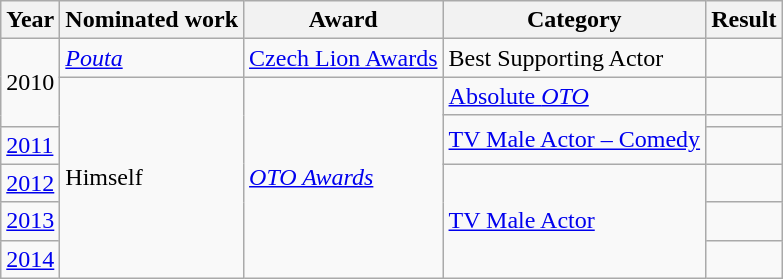<table class="wikitable">
<tr>
<th>Year</th>
<th>Nominated work</th>
<th>Award</th>
<th>Category</th>
<th>Result</th>
</tr>
<tr>
<td rowspan=3>2010</td>
<td><em><a href='#'>Pouta</a></em></td>
<td><a href='#'>Czech Lion Awards</a></td>
<td>Best Supporting Actor</td>
<td></td>
</tr>
<tr>
<td rowspan=6>Himself</td>
<td rowspan=6><em><a href='#'>OTO Awards</a></em></td>
<td><a href='#'>Absolute <em>OTO</em></a></td>
<td></td>
</tr>
<tr>
<td rowspan=2><a href='#'>TV Male Actor – Comedy</a></td>
<td></td>
</tr>
<tr>
<td><a href='#'>2011</a></td>
<td></td>
</tr>
<tr>
<td><a href='#'>2012</a></td>
<td rowspan=3><a href='#'>TV Male Actor</a></td>
<td></td>
</tr>
<tr>
<td><a href='#'>2013</a></td>
<td></td>
</tr>
<tr>
<td><a href='#'>2014</a></td>
<td></td>
</tr>
</table>
